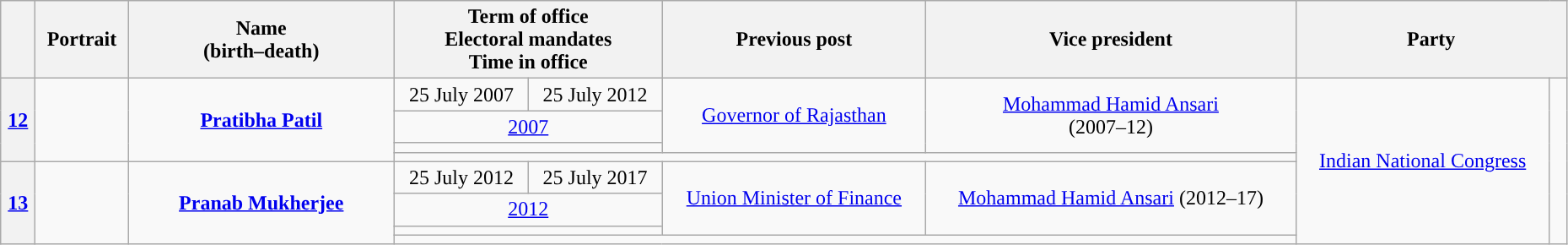<table class="wikitable sortable" style="text-align:center;width:98%;margin-top:0.5em;">
<tr>
<th scope="col"></th>
<th scope="col" class="unsortable">Portrait</th>
<th scope="col" style="width:17%;">Name<br>(birth–death)</th>
<th colspan="2">Term of office<br>Electoral mandates<br>Time in office</th>
<th scope="col">Previous post</th>
<th scope="col">Vice president</th>
<th colspan="2" scope="col" class="unsortable">Party</th>
</tr>
<tr>
<th rowspan="4"><a href='#'>12</a></th>
<td rowspan="4"></td>
<td rowspan="4" scope="row"><strong><a href='#'>Pratibha Patil</a></strong><br></td>
<td>25 July 2007</td>
<td>25 July 2012</td>
<td rowspan="3"><a href='#'>Governor of Rajasthan</a></td>
<td rowspan="3"><a href='#'>Mohammad Hamid Ansari</a><br>(2007–12)</td>
<td rowspan="8"><a href='#'>Indian National Congress</a></td>
<td rowspan="8" style="background:"> </td>
</tr>
<tr>
<td colspan="2"><a href='#'>2007</a></td>
</tr>
<tr>
<td colspan="2"></td>
</tr>
<tr>
<td colspan="4"></td>
</tr>
<tr>
<th rowspan="4"><a href='#'>13</a></th>
<td rowspan="4"></td>
<td rowspan="4" scope="row"><strong><a href='#'>Pranab Mukherjee</a></strong><br></td>
<td>25 July 2012</td>
<td>25 July 2017</td>
<td rowspan="3"><a href='#'>Union Minister of Finance</a></td>
<td rowspan="3"><a href='#'>Mohammad Hamid Ansari</a> (2012–17)</td>
</tr>
<tr>
<td colspan="2"><a href='#'>2012</a></td>
</tr>
<tr>
<td colspan="2"></td>
</tr>
<tr>
<td colspan="4"></td>
</tr>
</table>
